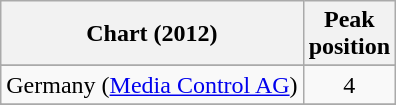<table class="wikitable sortable">
<tr>
<th scope="col">Chart (2012)</th>
<th scope="col">Peak<br>position</th>
</tr>
<tr>
</tr>
<tr>
</tr>
<tr>
<td>Germany (<a href='#'>Media Control AG</a>)</td>
<td align="center">4</td>
</tr>
<tr>
</tr>
<tr>
</tr>
</table>
